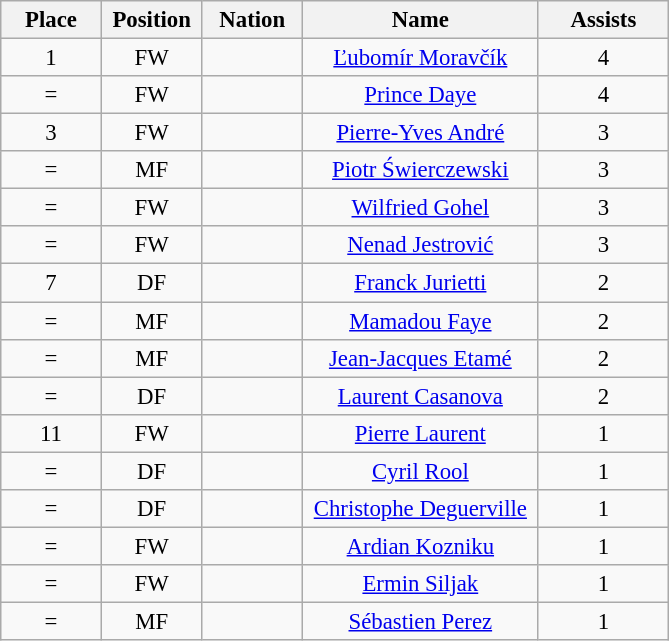<table class="wikitable" style="font-size: 95%; text-align: center;">
<tr>
<th width=60>Place</th>
<th width=60>Position</th>
<th width=60>Nation</th>
<th width=150>Name</th>
<th width=80>Assists</th>
</tr>
<tr>
<td>1</td>
<td>FW</td>
<td></td>
<td><a href='#'>Ľubomír Moravčík</a></td>
<td>4</td>
</tr>
<tr>
<td>=</td>
<td>FW</td>
<td></td>
<td><a href='#'>Prince Daye</a></td>
<td>4</td>
</tr>
<tr>
<td>3</td>
<td>FW</td>
<td></td>
<td><a href='#'>Pierre-Yves André</a></td>
<td>3</td>
</tr>
<tr>
<td>=</td>
<td>MF</td>
<td></td>
<td><a href='#'>Piotr Świerczewski</a></td>
<td>3</td>
</tr>
<tr>
<td>=</td>
<td>FW</td>
<td></td>
<td><a href='#'>Wilfried Gohel</a></td>
<td>3</td>
</tr>
<tr>
<td>=</td>
<td>FW</td>
<td></td>
<td><a href='#'>Nenad Jestrović</a></td>
<td>3</td>
</tr>
<tr>
<td>7</td>
<td>DF</td>
<td></td>
<td><a href='#'>Franck Jurietti</a></td>
<td>2</td>
</tr>
<tr>
<td>=</td>
<td>MF</td>
<td></td>
<td><a href='#'>Mamadou Faye</a></td>
<td>2</td>
</tr>
<tr>
<td>=</td>
<td>MF</td>
<td></td>
<td><a href='#'>Jean-Jacques Etamé</a></td>
<td>2</td>
</tr>
<tr>
<td>=</td>
<td>DF</td>
<td></td>
<td><a href='#'>Laurent Casanova</a></td>
<td>2</td>
</tr>
<tr>
<td>11</td>
<td>FW</td>
<td></td>
<td><a href='#'>Pierre Laurent</a></td>
<td>1</td>
</tr>
<tr>
<td>=</td>
<td>DF</td>
<td></td>
<td><a href='#'>Cyril Rool</a></td>
<td>1</td>
</tr>
<tr>
<td>=</td>
<td>DF</td>
<td></td>
<td><a href='#'>Christophe Deguerville</a></td>
<td>1</td>
</tr>
<tr>
<td>=</td>
<td>FW</td>
<td></td>
<td><a href='#'>Ardian Kozniku</a></td>
<td>1</td>
</tr>
<tr>
<td>=</td>
<td>FW</td>
<td></td>
<td><a href='#'>Ermin Siljak</a></td>
<td>1</td>
</tr>
<tr>
<td>=</td>
<td>MF</td>
<td></td>
<td><a href='#'>Sébastien Perez</a></td>
<td>1</td>
</tr>
</table>
